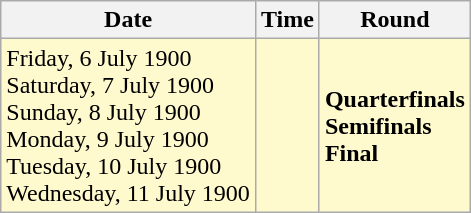<table class="wikitable">
<tr>
<th>Date</th>
<th>Time</th>
<th>Round</th>
</tr>
<tr style=background:lemonchiffon>
<td>Friday, 6 July 1900<br>Saturday, 7 July 1900<br>Sunday, 8 July 1900<br>Monday, 9 July 1900<br>Tuesday, 10 July 1900<br>Wednesday, 11 July 1900</td>
<td></td>
<td><strong>Quarterfinals</strong><br><strong>Semifinals</strong><br><strong>Final</strong></td>
</tr>
</table>
